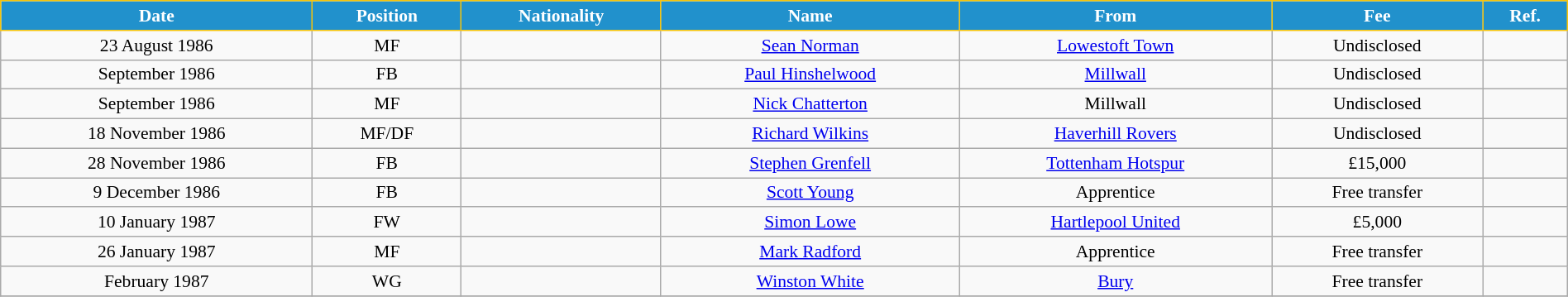<table class="wikitable" style="text-align:center; font-size:90%; width:100%;">
<tr>
<th style="background:#2191CC; color:white; border:1px solid #F7C408; text-align:center;">Date</th>
<th style="background:#2191CC; color:white; border:1px solid #F7C408; text-align:center;">Position</th>
<th style="background:#2191CC; color:white; border:1px solid #F7C408; text-align:center;">Nationality</th>
<th style="background:#2191CC; color:white; border:1px solid #F7C408; text-align:center;">Name</th>
<th style="background:#2191CC; color:white; border:1px solid #F7C408; text-align:center;">From</th>
<th style="background:#2191CC; color:white; border:1px solid #F7C408; text-align:center;">Fee</th>
<th style="background:#2191CC; color:white; border:1px solid #F7C408; text-align:center;">Ref.</th>
</tr>
<tr>
<td>23 August 1986</td>
<td>MF</td>
<td></td>
<td><a href='#'>Sean Norman</a></td>
<td> <a href='#'>Lowestoft Town</a></td>
<td>Undisclosed</td>
<td></td>
</tr>
<tr>
<td>September 1986</td>
<td>FB</td>
<td></td>
<td><a href='#'>Paul Hinshelwood</a></td>
<td> <a href='#'>Millwall</a></td>
<td>Undisclosed</td>
<td></td>
</tr>
<tr>
<td>September 1986</td>
<td>MF</td>
<td></td>
<td><a href='#'>Nick Chatterton</a></td>
<td> Millwall</td>
<td>Undisclosed</td>
<td></td>
</tr>
<tr>
<td>18 November 1986</td>
<td>MF/DF</td>
<td></td>
<td><a href='#'>Richard Wilkins</a></td>
<td> <a href='#'>Haverhill Rovers</a></td>
<td>Undisclosed</td>
<td></td>
</tr>
<tr>
<td>28 November 1986</td>
<td>FB</td>
<td></td>
<td><a href='#'>Stephen Grenfell</a></td>
<td> <a href='#'>Tottenham Hotspur</a></td>
<td>£15,000</td>
<td></td>
</tr>
<tr>
<td>9 December 1986</td>
<td>FB</td>
<td></td>
<td><a href='#'>Scott Young</a></td>
<td>Apprentice</td>
<td>Free transfer</td>
<td></td>
</tr>
<tr>
<td>10 January 1987</td>
<td>FW</td>
<td></td>
<td><a href='#'>Simon Lowe</a></td>
<td> <a href='#'>Hartlepool United</a></td>
<td>£5,000</td>
<td></td>
</tr>
<tr>
<td>26 January 1987</td>
<td>MF</td>
<td></td>
<td><a href='#'>Mark Radford</a></td>
<td>Apprentice</td>
<td>Free transfer</td>
<td></td>
</tr>
<tr>
<td>February 1987</td>
<td>WG</td>
<td></td>
<td><a href='#'>Winston White</a></td>
<td> <a href='#'>Bury</a></td>
<td>Free transfer</td>
<td></td>
</tr>
<tr>
</tr>
</table>
